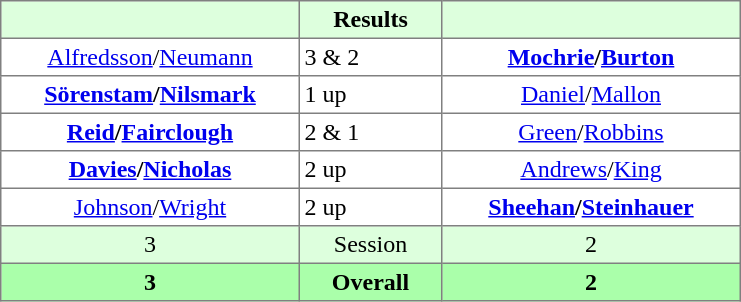<table border="1" cellpadding="3" style="border-collapse:collapse; text-align:center;">
<tr style="background:#dfd;">
<th style="width:12em;"></th>
<th style="width:5.5em;">Results</th>
<th style="width:12em;"></th>
</tr>
<tr>
<td><a href='#'>Alfredsson</a>/<a href='#'>Neumann</a></td>
<td align=left> 3 & 2</td>
<td><strong><a href='#'>Mochrie</a>/<a href='#'>Burton</a></strong></td>
</tr>
<tr>
<td><strong><a href='#'>Sörenstam</a>/<a href='#'>Nilsmark</a></strong></td>
<td align=left> 1 up</td>
<td><a href='#'>Daniel</a>/<a href='#'>Mallon</a></td>
</tr>
<tr>
<td><strong><a href='#'>Reid</a>/<a href='#'>Fairclough</a></strong></td>
<td align=left> 2 & 1</td>
<td><a href='#'>Green</a>/<a href='#'>Robbins</a></td>
</tr>
<tr>
<td><strong><a href='#'>Davies</a>/<a href='#'>Nicholas</a></strong></td>
<td align=left> 2 up</td>
<td><a href='#'>Andrews</a>/<a href='#'>King</a></td>
</tr>
<tr>
<td><a href='#'>Johnson</a>/<a href='#'>Wright</a></td>
<td align=left> 2 up</td>
<td><strong><a href='#'>Sheehan</a>/<a href='#'>Steinhauer</a></strong></td>
</tr>
<tr style="background:#dfd;">
<td>3</td>
<td>Session</td>
<td>2</td>
</tr>
<tr style="background:#afa;">
<th>3</th>
<th>Overall</th>
<th>2</th>
</tr>
</table>
